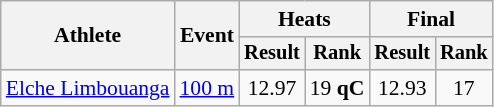<table class="wikitable" style="font-size:90%">
<tr>
<th rowspan=2>Athlete</th>
<th rowspan=2>Event</th>
<th colspan=2>Heats</th>
<th colspan=2>Final</th>
</tr>
<tr style="font-size:95%">
<th>Result</th>
<th>Rank</th>
<th>Result</th>
<th>Rank</th>
</tr>
<tr align=center>
<td align=left><a href='#'>Elche Limbouanga</a></td>
<td align=left><a href='#'>100 m</a></td>
<td>12.97</td>
<td>19 <strong>qC</strong></td>
<td>12.93</td>
<td>17</td>
</tr>
</table>
